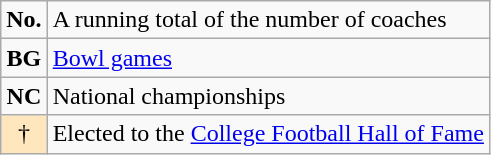<table class="wikitable">
<tr>
<td align="center"><strong>No.</strong></td>
<td>A running total of the number of coaches</td>
</tr>
<tr>
<td align="center"><strong>BG</strong></td>
<td><a href='#'>Bowl games</a></td>
</tr>
<tr>
<td align="center"><strong>NC</strong></td>
<td>National championships</td>
</tr>
<tr>
<td bgcolor=#FFE6BD align="center">†</td>
<td>Elected to the <a href='#'>College Football Hall of Fame</a></td>
</tr>
</table>
